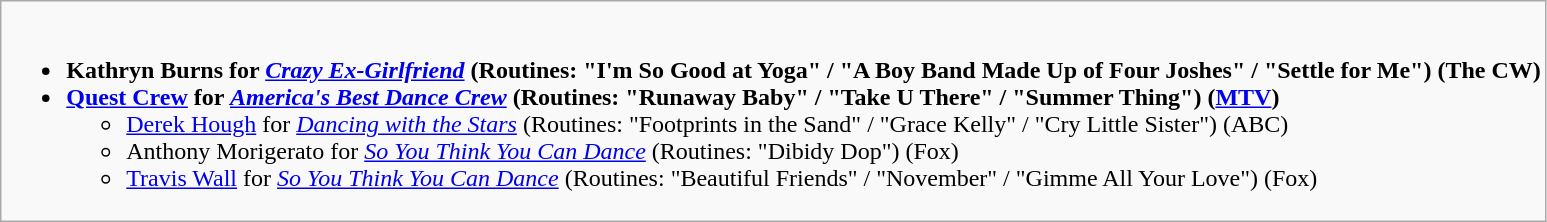<table class="wikitable">
<tr>
<td style="vertical-align:top;"><br><ul><li><strong>Kathryn Burns for <em><a href='#'>Crazy Ex-Girlfriend</a></em> (Routines: "I'm So Good at Yoga" / "A Boy Band Made Up of Four Joshes" / "Settle for Me") (The CW)</strong></li><li><strong><a href='#'>Quest Crew</a> for <em><a href='#'>America's Best Dance Crew</a></em> (Routines: "Runaway Baby" / "Take U There" / "Summer Thing") (<a href='#'>MTV</a>)</strong><ul><li><a href='#'>Derek Hough</a> for <em><a href='#'>Dancing with the Stars</a></em> (Routines: "Footprints in the Sand" / "Grace Kelly" / "Cry Little Sister") (ABC)</li><li>Anthony Morigerato for <em><a href='#'>So You Think You Can Dance</a></em> (Routines: "Dibidy Dop") (Fox)</li><li><a href='#'>Travis Wall</a> for <em><a href='#'>So You Think You Can Dance</a></em> (Routines: "Beautiful Friends" / "November" / "Gimme All Your Love") (Fox)</li></ul></li></ul></td>
</tr>
</table>
